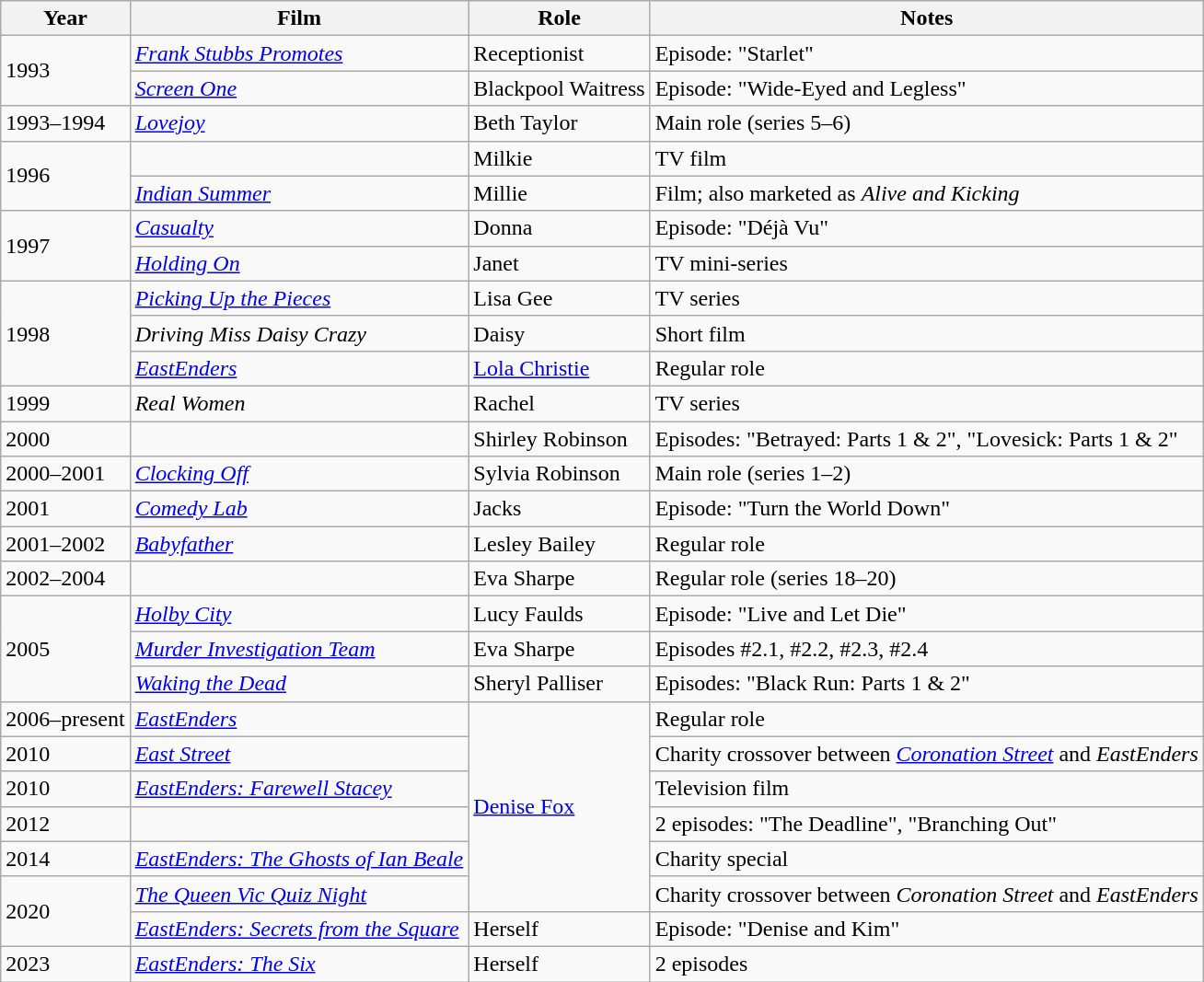<table class="wikitable sortable">
<tr>
<th>Year</th>
<th>Film</th>
<th>Role</th>
<th>Notes</th>
</tr>
<tr>
<td rowspan="2">1993</td>
<td><em><a href='#'>Frank Stubbs Promotes</a></em></td>
<td>Receptionist</td>
<td>Episode: "Starlet"</td>
</tr>
<tr>
<td><em><a href='#'>Screen One</a></em></td>
<td>Blackpool Waitress</td>
<td>Episode: "Wide-Eyed and Legless"</td>
</tr>
<tr>
<td>1993–1994</td>
<td><em><a href='#'>Lovejoy</a></em></td>
<td>Beth Taylor</td>
<td>Main role (series 5–6)</td>
</tr>
<tr>
<td rowspan="2">1996</td>
<td><em></em></td>
<td>Milkie</td>
<td>TV film</td>
</tr>
<tr>
<td><em><a href='#'>Indian Summer</a></em></td>
<td>Millie</td>
<td>Film; also marketed as <em>Alive and Kicking</em></td>
</tr>
<tr>
<td rowspan="2">1997</td>
<td><em><a href='#'>Casualty</a></em></td>
<td>Donna</td>
<td>Episode: "Déjà Vu"</td>
</tr>
<tr>
<td><em><a href='#'>Holding On</a></em></td>
<td>Janet</td>
<td>TV mini-series</td>
</tr>
<tr>
<td rowspan="3">1998</td>
<td><em><a href='#'>Picking Up the Pieces</a></em></td>
<td>Lisa Gee</td>
<td>TV series</td>
</tr>
<tr>
<td><em>Driving Miss Daisy Crazy</em></td>
<td>Daisy</td>
<td>Short film</td>
</tr>
<tr>
<td><em><a href='#'>EastEnders</a></em></td>
<td><a href='#'>Lola Christie</a></td>
<td>Regular role</td>
</tr>
<tr>
<td>1999</td>
<td><em>Real Women</em></td>
<td>Rachel</td>
<td>TV series</td>
</tr>
<tr>
<td>2000</td>
<td><em></em></td>
<td>Shirley Robinson</td>
<td>Episodes: "Betrayed: Parts 1 & 2", "Lovesick: Parts 1 & 2"</td>
</tr>
<tr>
<td>2000–2001</td>
<td><em><a href='#'>Clocking Off</a></em></td>
<td>Sylvia Robinson</td>
<td>Main role (series 1–2)</td>
</tr>
<tr>
<td>2001</td>
<td><em><a href='#'>Comedy Lab</a></em></td>
<td>Jacks</td>
<td>Episode: "Turn the World Down"</td>
</tr>
<tr>
<td>2001–2002</td>
<td><em><a href='#'>Babyfather</a></em></td>
<td>Lesley Bailey</td>
<td>Regular role</td>
</tr>
<tr>
<td>2002–2004</td>
<td><em></em></td>
<td>Eva Sharpe</td>
<td>Regular role (series 18–20)</td>
</tr>
<tr>
<td rowspan="3">2005</td>
<td><em><a href='#'>Holby City</a></em></td>
<td>Lucy Faulds</td>
<td>Episode: "Live and Let Die"</td>
</tr>
<tr>
<td><em><a href='#'>Murder Investigation Team</a></em></td>
<td>Eva Sharpe</td>
<td>Episodes #2.1, #2.2, #2.3, #2.4</td>
</tr>
<tr>
<td><em><a href='#'>Waking the Dead</a></em></td>
<td>Sheryl Palliser</td>
<td>Episodes: "Black Run: Parts 1 & 2"</td>
</tr>
<tr>
<td>2006–present</td>
<td><em><a href='#'>EastEnders</a></em></td>
<td rowspan="6"><a href='#'>Denise Fox</a></td>
<td>Regular role</td>
</tr>
<tr>
<td>2010</td>
<td><em><a href='#'>East Street</a></em></td>
<td>Charity crossover between <em><a href='#'>Coronation Street</a></em> and <em>EastEnders</em></td>
</tr>
<tr>
<td>2010</td>
<td><em><a href='#'>EastEnders: Farewell Stacey</a></em></td>
<td>Television film</td>
</tr>
<tr>
<td>2012</td>
<td><em></em></td>
<td>2 episodes: "The Deadline", "Branching Out"</td>
</tr>
<tr>
<td>2014</td>
<td><em><a href='#'>EastEnders: The Ghosts of Ian Beale</a></em></td>
<td>Charity special</td>
</tr>
<tr>
<td rowspan="2">2020</td>
<td><em><a href='#'>The Queen Vic Quiz Night</a></em></td>
<td>Charity crossover between <em>Coronation Street</em> and <em>EastEnders</em></td>
</tr>
<tr>
<td><em><a href='#'>EastEnders: Secrets from the Square</a></em></td>
<td>Herself</td>
<td>Episode: "Denise and Kim"</td>
</tr>
<tr>
<td>2023</td>
<td><em><a href='#'>EastEnders: The Six</a></em></td>
<td>Herself</td>
<td>2 episodes</td>
</tr>
</table>
